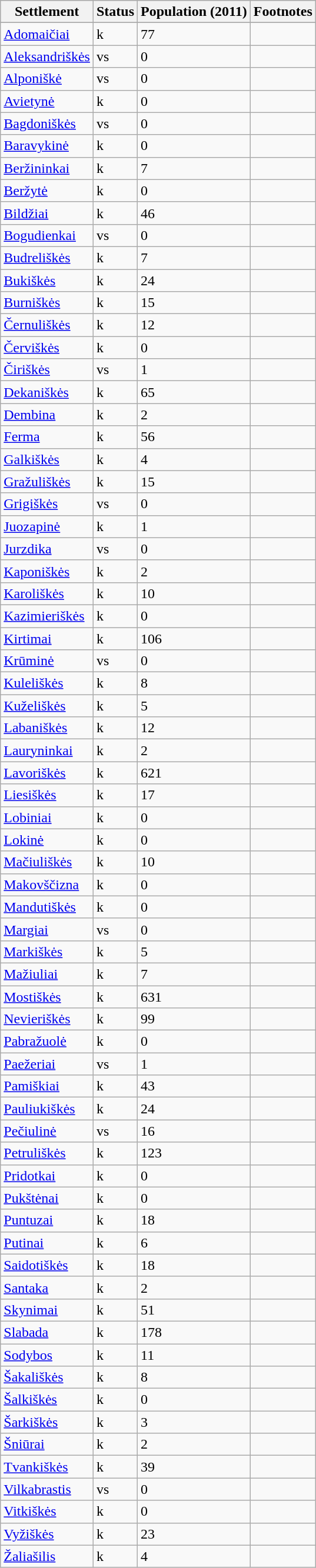<table class="sortable wikitable">
<tr bgcolor=#cccccc>
<th>Settlement</th>
<th>Status</th>
<th>Population (2011)</th>
<th>Footnotes</th>
</tr>
<tr align=center valign=center>
</tr>
<tr>
<td><a href='#'>Adomaičiai</a></td>
<td>k</td>
<td>77</td>
<td></td>
</tr>
<tr>
<td><a href='#'>Aleksandriškės</a></td>
<td>vs</td>
<td>0</td>
<td></td>
</tr>
<tr>
<td><a href='#'>Alponiškė</a></td>
<td>vs</td>
<td>0</td>
<td></td>
</tr>
<tr>
<td><a href='#'>Avietynė</a></td>
<td>k</td>
<td>0</td>
<td></td>
</tr>
<tr>
<td><a href='#'>Bagdoniškės</a></td>
<td>vs</td>
<td>0</td>
<td></td>
</tr>
<tr>
<td><a href='#'>Baravykinė</a></td>
<td>k</td>
<td>0</td>
<td></td>
</tr>
<tr>
<td><a href='#'>Beržininkai</a></td>
<td>k</td>
<td>7</td>
<td></td>
</tr>
<tr>
<td><a href='#'>Beržytė</a></td>
<td>k</td>
<td>0</td>
<td></td>
</tr>
<tr>
<td><a href='#'>Bildžiai</a></td>
<td>k</td>
<td>46</td>
<td></td>
</tr>
<tr>
<td><a href='#'>Bogudienkai</a></td>
<td>vs</td>
<td>0</td>
<td></td>
</tr>
<tr>
<td><a href='#'>Budreliškės</a></td>
<td>k</td>
<td>7</td>
<td></td>
</tr>
<tr>
<td><a href='#'>Bukiškės</a></td>
<td>k</td>
<td>24</td>
<td></td>
</tr>
<tr>
<td><a href='#'>Burniškės</a></td>
<td>k</td>
<td>15</td>
<td></td>
</tr>
<tr>
<td><a href='#'>Černuliškės</a></td>
<td>k</td>
<td>12</td>
<td></td>
</tr>
<tr>
<td><a href='#'>Červiškės</a></td>
<td>k</td>
<td>0</td>
<td></td>
</tr>
<tr>
<td><a href='#'>Čiriškės</a></td>
<td>vs</td>
<td>1</td>
<td></td>
</tr>
<tr>
<td><a href='#'>Dekaniškės</a></td>
<td>k</td>
<td>65</td>
<td></td>
</tr>
<tr>
<td><a href='#'>Dembina</a></td>
<td>k</td>
<td>2</td>
<td></td>
</tr>
<tr>
<td><a href='#'>Ferma</a></td>
<td>k</td>
<td>56</td>
<td></td>
</tr>
<tr>
<td><a href='#'>Galkiškės</a></td>
<td>k</td>
<td>4</td>
<td></td>
</tr>
<tr>
<td><a href='#'>Gražuliškės</a></td>
<td>k</td>
<td>15</td>
<td></td>
</tr>
<tr>
<td><a href='#'>Grigiškės</a></td>
<td>vs</td>
<td>0</td>
<td></td>
</tr>
<tr>
<td><a href='#'>Juozapinė</a></td>
<td>k</td>
<td>1</td>
<td></td>
</tr>
<tr>
<td><a href='#'>Jurzdika</a></td>
<td>vs</td>
<td>0</td>
<td></td>
</tr>
<tr>
<td><a href='#'>Kaponiškės</a></td>
<td>k</td>
<td>2</td>
<td></td>
</tr>
<tr>
<td><a href='#'>Karoliškės</a></td>
<td>k</td>
<td>10</td>
<td></td>
</tr>
<tr>
<td><a href='#'>Kazimieriškės</a></td>
<td>k</td>
<td>0</td>
<td></td>
</tr>
<tr>
<td><a href='#'>Kirtimai</a></td>
<td>k</td>
<td>106</td>
<td></td>
</tr>
<tr>
<td><a href='#'>Krūminė</a></td>
<td>vs</td>
<td>0</td>
<td></td>
</tr>
<tr>
<td><a href='#'>Kuleliškės</a></td>
<td>k</td>
<td>8</td>
<td></td>
</tr>
<tr>
<td><a href='#'>Kuželiškės</a></td>
<td>k</td>
<td>5</td>
<td></td>
</tr>
<tr>
<td><a href='#'>Labaniškės</a></td>
<td>k</td>
<td>12</td>
<td></td>
</tr>
<tr>
<td><a href='#'>Lauryninkai</a></td>
<td>k</td>
<td>2</td>
<td></td>
</tr>
<tr>
<td><a href='#'>Lavoriškės</a></td>
<td>k</td>
<td>621</td>
<td></td>
</tr>
<tr>
<td><a href='#'>Liesiškės</a></td>
<td>k</td>
<td>17</td>
<td></td>
</tr>
<tr>
<td><a href='#'>Lobiniai</a></td>
<td>k</td>
<td>0</td>
<td></td>
</tr>
<tr>
<td><a href='#'>Lokinė</a></td>
<td>k</td>
<td>0</td>
<td></td>
</tr>
<tr>
<td><a href='#'>Mačiuliškės</a></td>
<td>k</td>
<td>10</td>
<td></td>
</tr>
<tr>
<td><a href='#'>Makovščizna</a></td>
<td>k</td>
<td>0</td>
<td></td>
</tr>
<tr>
<td><a href='#'>Mandutiškės</a></td>
<td>k</td>
<td>0</td>
<td></td>
</tr>
<tr>
<td><a href='#'>Margiai</a></td>
<td>vs</td>
<td>0</td>
<td></td>
</tr>
<tr>
<td><a href='#'>Markiškės</a></td>
<td>k</td>
<td>5</td>
<td></td>
</tr>
<tr>
<td><a href='#'>Mažiuliai</a></td>
<td>k</td>
<td>7</td>
<td></td>
</tr>
<tr>
<td><a href='#'>Mostiškės</a></td>
<td>k</td>
<td>631</td>
<td></td>
</tr>
<tr>
<td><a href='#'>Nevieriškės</a></td>
<td>k</td>
<td>99</td>
<td></td>
</tr>
<tr>
<td><a href='#'>Pabražuolė</a></td>
<td>k</td>
<td>0</td>
<td></td>
</tr>
<tr>
<td><a href='#'>Paežeriai</a></td>
<td>vs</td>
<td>1</td>
<td></td>
</tr>
<tr>
<td><a href='#'>Pamiškiai</a></td>
<td>k</td>
<td>43</td>
<td></td>
</tr>
<tr>
<td><a href='#'>Pauliukiškės</a></td>
<td>k</td>
<td>24</td>
<td></td>
</tr>
<tr>
<td><a href='#'>Pečiulinė</a></td>
<td>vs</td>
<td>16</td>
<td></td>
</tr>
<tr>
<td><a href='#'>Petruliškės</a></td>
<td>k</td>
<td>123</td>
<td></td>
</tr>
<tr>
<td><a href='#'>Pridotkai</a></td>
<td>k</td>
<td>0</td>
<td></td>
</tr>
<tr>
<td><a href='#'>Pukštėnai</a></td>
<td>k</td>
<td>0</td>
<td></td>
</tr>
<tr>
<td><a href='#'>Puntuzai</a></td>
<td>k</td>
<td>18</td>
<td></td>
</tr>
<tr>
<td><a href='#'>Putinai</a></td>
<td>k</td>
<td>6</td>
<td></td>
</tr>
<tr>
<td><a href='#'>Saidotiškės</a></td>
<td>k</td>
<td>18</td>
<td></td>
</tr>
<tr>
<td><a href='#'>Santaka</a></td>
<td>k</td>
<td>2</td>
<td></td>
</tr>
<tr>
<td><a href='#'>Skynimai</a></td>
<td>k</td>
<td>51</td>
<td></td>
</tr>
<tr>
<td><a href='#'>Slabada</a></td>
<td>k</td>
<td>178</td>
<td></td>
</tr>
<tr>
<td><a href='#'>Sodybos</a></td>
<td>k</td>
<td>11</td>
<td></td>
</tr>
<tr>
<td><a href='#'>Šakališkės</a></td>
<td>k</td>
<td>8</td>
<td></td>
</tr>
<tr>
<td><a href='#'>Šalkiškės</a></td>
<td>k</td>
<td>0</td>
<td></td>
</tr>
<tr>
<td><a href='#'>Šarkiškės</a></td>
<td>k</td>
<td>3</td>
<td></td>
</tr>
<tr>
<td><a href='#'>Šniūrai</a></td>
<td>k</td>
<td>2</td>
<td></td>
</tr>
<tr>
<td><a href='#'>Tvankiškės</a></td>
<td>k</td>
<td>39</td>
<td></td>
</tr>
<tr>
<td><a href='#'>Vilkabrastis</a></td>
<td>vs</td>
<td>0</td>
<td></td>
</tr>
<tr>
<td><a href='#'>Vitkiškės</a></td>
<td>k</td>
<td>0</td>
<td></td>
</tr>
<tr>
<td><a href='#'>Vyžiškės</a></td>
<td>k</td>
<td>23</td>
<td></td>
</tr>
<tr>
<td><a href='#'>Žaliašilis</a></td>
<td>k</td>
<td>4</td>
<td></td>
</tr>
</table>
